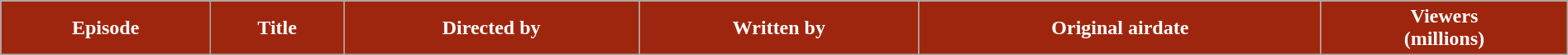<table class="wikitable plainrowheaders" style="width:100%;">
<tr style="color:#fff;">
<th style="background:#9F260E;">Episode</th>
<th style="background:#9F260E;">Title</th>
<th style="background:#9F260E;">Directed by</th>
<th style="background:#9F260E;">Written by</th>
<th style="background:#9F260E;">Original airdate</th>
<th style="background:#9F260E;">Viewers<br>(millions)<br>




</th>
</tr>
</table>
